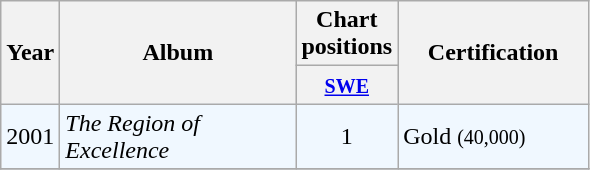<table class="wikitable">
<tr>
<th width="30" rowspan="2">Year</th>
<th width="150" rowspan="2">Album</th>
<th colspan="1">Chart positions</th>
<th width="120" rowspan="2">Certification</th>
</tr>
<tr bgcolor="#DDDDDD">
<th width="30"><small><a href='#'>SWE</a></small></th>
</tr>
<tr bgcolor="#F0F8FF">
<td rowspan="1">2001</td>
<td><em>The Region of Excellence</em></td>
<td align="center">1</td>
<td>Gold <small>(40,000)</small></td>
</tr>
<tr bgcolor="#F0F8FF">
</tr>
</table>
